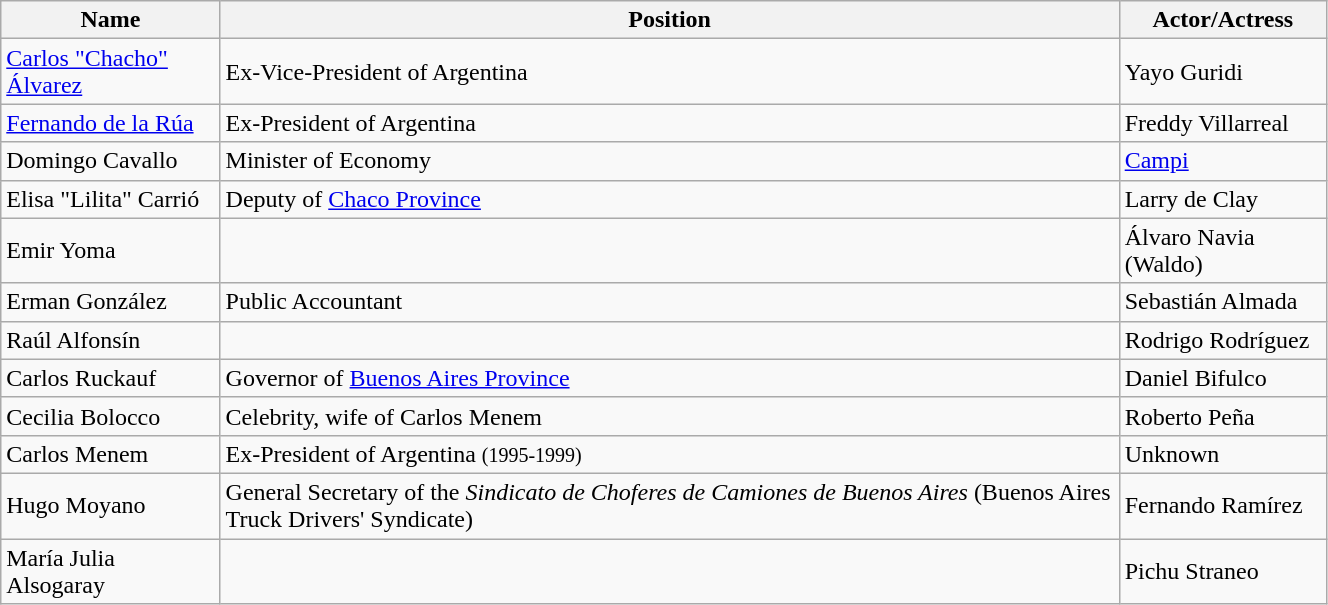<table class="wikitable" width="70%">
<tr>
<th>Name</th>
<th>Position</th>
<th>Actor/Actress</th>
</tr>
<tr>
<td><a href='#'>Carlos "Chacho" Álvarez</a></td>
<td>Ex-Vice-President of Argentina</td>
<td>Yayo Guridi</td>
</tr>
<tr>
<td><a href='#'>Fernando de la Rúa</a></td>
<td>Ex-President of Argentina</td>
<td>Freddy Villarreal</td>
</tr>
<tr>
<td>Domingo Cavallo</td>
<td>Minister of Economy</td>
<td><a href='#'>Campi</a></td>
</tr>
<tr>
<td>Elisa "Lilita" Carrió</td>
<td>Deputy of <a href='#'>Chaco Province</a></td>
<td>Larry de Clay</td>
</tr>
<tr>
<td>Emir Yoma</td>
<td></td>
<td>Álvaro Navia (Waldo)</td>
</tr>
<tr>
<td>Erman González</td>
<td>Public Accountant</td>
<td>Sebastián Almada</td>
</tr>
<tr>
<td>Raúl Alfonsín</td>
<td></td>
<td>Rodrigo Rodríguez</td>
</tr>
<tr>
<td>Carlos Ruckauf</td>
<td>Governor of <a href='#'>Buenos Aires Province</a></td>
<td>Daniel Bifulco</td>
</tr>
<tr>
<td>Cecilia Bolocco</td>
<td>Celebrity, wife of Carlos Menem</td>
<td>Roberto Peña</td>
</tr>
<tr>
<td>Carlos Menem</td>
<td>Ex-President of Argentina <small>(1995-1999)</small></td>
<td>Unknown</td>
</tr>
<tr>
<td>Hugo Moyano</td>
<td>General Secretary of the <em>Sindicato de Choferes de Camiones de Buenos Aires</em> (Buenos Aires Truck Drivers' Syndicate)</td>
<td>Fernando Ramírez</td>
</tr>
<tr>
<td>María Julia Alsogaray</td>
<td></td>
<td>Pichu Straneo</td>
</tr>
</table>
